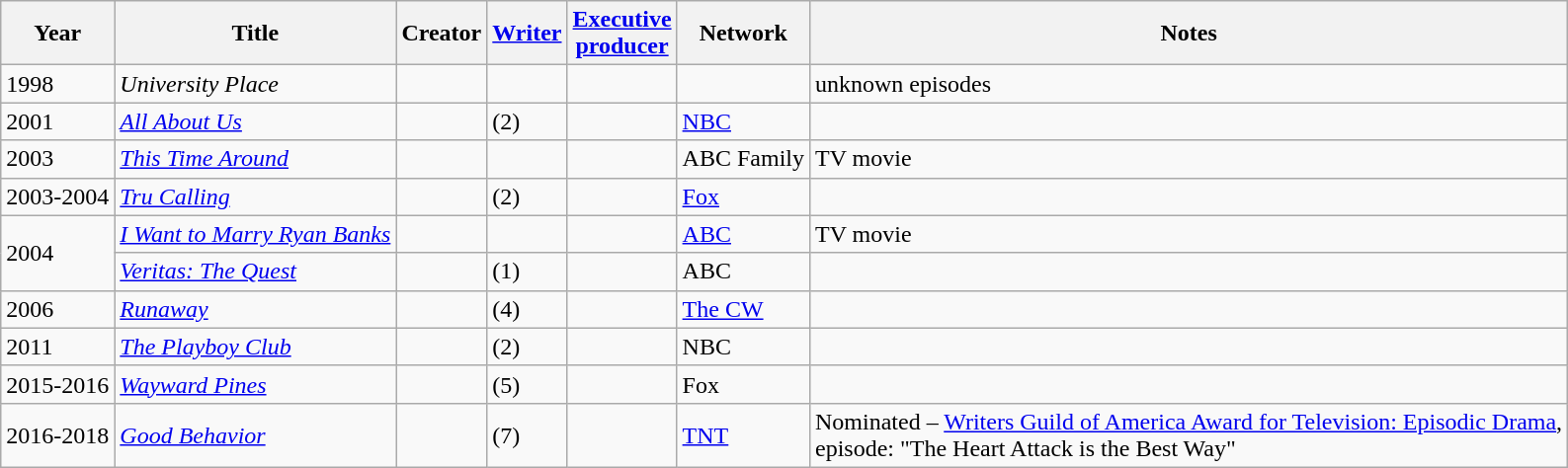<table class="wikitable plainrowheaders">
<tr>
<th>Year</th>
<th>Title</th>
<th>Creator</th>
<th><a href='#'>Writer</a></th>
<th><a href='#'>Executive<br>producer</a></th>
<th>Network</th>
<th>Notes</th>
</tr>
<tr>
<td>1998</td>
<td><em>University Place</em></td>
<td></td>
<td></td>
<td></td>
<td></td>
<td>unknown episodes</td>
</tr>
<tr>
<td>2001</td>
<td><em><a href='#'>All About Us</a></em></td>
<td></td>
<td> (2)</td>
<td></td>
<td><a href='#'>NBC</a></td>
<td></td>
</tr>
<tr>
<td>2003</td>
<td><em><a href='#'>This Time Around</a></em></td>
<td></td>
<td></td>
<td></td>
<td>ABC Family</td>
<td>TV movie</td>
</tr>
<tr>
<td>2003-2004</td>
<td><em><a href='#'>Tru Calling</a></em></td>
<td></td>
<td> (2)</td>
<td></td>
<td><a href='#'>Fox</a></td>
<td></td>
</tr>
<tr>
<td rowspan=2>2004</td>
<td><em><a href='#'>I Want to Marry Ryan Banks</a></em></td>
<td></td>
<td></td>
<td></td>
<td><a href='#'>ABC</a></td>
<td>TV movie</td>
</tr>
<tr>
<td><em><a href='#'>Veritas: The Quest</a></em></td>
<td></td>
<td> (1)</td>
<td></td>
<td>ABC</td>
<td></td>
</tr>
<tr>
<td>2006</td>
<td><em><a href='#'>Runaway</a></em></td>
<td></td>
<td> (4)</td>
<td></td>
<td><a href='#'>The CW</a></td>
<td></td>
</tr>
<tr>
<td>2011</td>
<td><em><a href='#'>The Playboy Club</a></em></td>
<td></td>
<td> (2)</td>
<td></td>
<td>NBC</td>
<td></td>
</tr>
<tr>
<td>2015-2016</td>
<td><em><a href='#'>Wayward Pines</a></em></td>
<td></td>
<td> (5)</td>
<td></td>
<td>Fox</td>
<td></td>
</tr>
<tr>
<td>2016-2018</td>
<td><em><a href='#'>Good Behavior</a></em></td>
<td></td>
<td> (7)</td>
<td></td>
<td><a href='#'>TNT</a></td>
<td>Nominated – <a href='#'>Writers Guild of America Award for Television: Episodic Drama</a>,<br> episode: "The Heart Attack is the Best Way"</td>
</tr>
</table>
